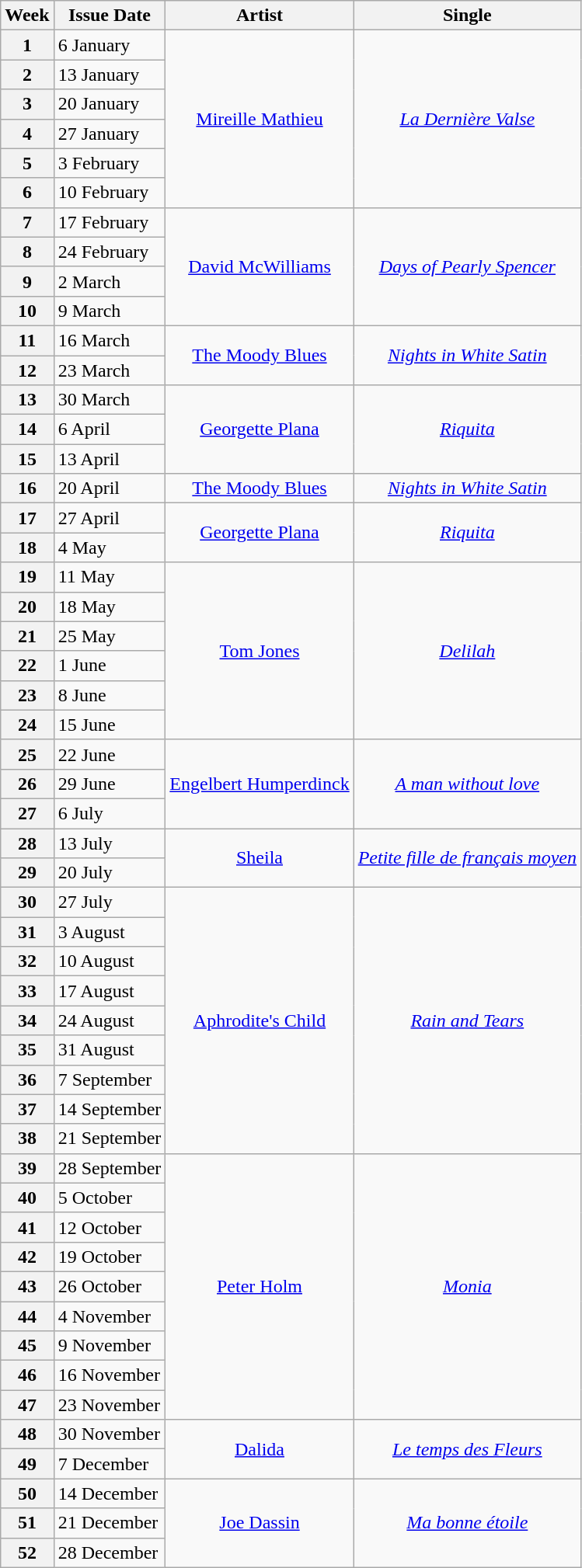<table class="wikitable">
<tr>
<th>Week</th>
<th>Issue Date</th>
<th>Artist</th>
<th>Single</th>
</tr>
<tr>
<th>1</th>
<td>6 January</td>
<td rowspan="6" style="text-align:center"><a href='#'>Mireille Mathieu</a></td>
<td rowspan="6" style="text-align:center"><em><a href='#'>La Dernière Valse</a></em></td>
</tr>
<tr>
<th>2</th>
<td>13 January</td>
</tr>
<tr>
<th>3</th>
<td>20 January</td>
</tr>
<tr>
<th>4</th>
<td>27 January</td>
</tr>
<tr>
<th>5</th>
<td>3 February</td>
</tr>
<tr>
<th>6</th>
<td>10 February</td>
</tr>
<tr>
<th>7</th>
<td>17 February</td>
<td rowspan="4" style="text-align:center"><a href='#'>David McWilliams</a></td>
<td rowspan="4" style="text-align:center"><em><a href='#'>Days of Pearly Spencer</a></em></td>
</tr>
<tr>
<th>8</th>
<td>24 February</td>
</tr>
<tr>
<th>9</th>
<td>2 March</td>
</tr>
<tr>
<th>10</th>
<td>9 March</td>
</tr>
<tr>
<th>11</th>
<td>16 March</td>
<td rowspan="2" style="text-align:center"><a href='#'>The Moody Blues</a></td>
<td rowspan="2" style="text-align:center"><em><a href='#'>Nights in White Satin</a></em></td>
</tr>
<tr>
<th>12</th>
<td>23 March</td>
</tr>
<tr>
<th>13</th>
<td>30 March</td>
<td rowspan="3" style="text-align:center"><a href='#'>Georgette Plana</a></td>
<td rowspan="3" style="text-align:center"><em><a href='#'>Riquita</a></em></td>
</tr>
<tr>
<th>14</th>
<td>6 April</td>
</tr>
<tr>
<th>15</th>
<td>13 April</td>
</tr>
<tr>
<th>16</th>
<td>20 April</td>
<td style="text-align:center"><a href='#'>The Moody Blues</a></td>
<td style="text-align:center"><em><a href='#'>Nights in White Satin</a></em></td>
</tr>
<tr>
<th>17</th>
<td>27 April</td>
<td rowspan="2" style="text-align:center"><a href='#'>Georgette Plana</a></td>
<td rowspan="2" style="text-align:center"><em><a href='#'>Riquita</a></em></td>
</tr>
<tr>
<th>18</th>
<td>4 May</td>
</tr>
<tr>
<th>19</th>
<td>11 May</td>
<td rowspan="6" style="text-align:center"><a href='#'>Tom Jones</a></td>
<td rowspan="6" style="text-align:center"><em><a href='#'>Delilah</a></em></td>
</tr>
<tr>
<th>20</th>
<td>18 May</td>
</tr>
<tr>
<th>21</th>
<td>25 May</td>
</tr>
<tr>
<th>22</th>
<td>1 June</td>
</tr>
<tr>
<th>23</th>
<td>8 June</td>
</tr>
<tr>
<th>24</th>
<td>15 June</td>
</tr>
<tr>
<th>25</th>
<td>22 June</td>
<td rowspan="3" style="text-align:center"><a href='#'>Engelbert Humperdinck</a></td>
<td rowspan="3" style="text-align:center"><em><a href='#'>A man without love</a></em></td>
</tr>
<tr>
<th>26</th>
<td>29 June</td>
</tr>
<tr>
<th>27</th>
<td>6 July</td>
</tr>
<tr>
<th>28</th>
<td>13 July</td>
<td rowspan="2" style="text-align:center"><a href='#'>Sheila</a></td>
<td rowspan="2" style="text-align:center"><em><a href='#'>Petite fille de français moyen</a></em></td>
</tr>
<tr>
<th>29</th>
<td>20 July</td>
</tr>
<tr>
<th>30</th>
<td>27 July</td>
<td rowspan="9" style="text-align:center"><a href='#'>Aphrodite's Child</a></td>
<td rowspan="9" style="text-align:center"><em><a href='#'>Rain and Tears</a></em></td>
</tr>
<tr>
<th>31</th>
<td>3 August</td>
</tr>
<tr>
<th>32</th>
<td>10 August</td>
</tr>
<tr>
<th>33</th>
<td>17 August</td>
</tr>
<tr>
<th>34</th>
<td>24 August</td>
</tr>
<tr>
<th>35</th>
<td>31 August</td>
</tr>
<tr>
<th>36</th>
<td>7 September</td>
</tr>
<tr>
<th>37</th>
<td>14 September</td>
</tr>
<tr>
<th>38</th>
<td>21 September</td>
</tr>
<tr>
<th>39</th>
<td>28 September</td>
<td rowspan="9" style="text-align:center"><a href='#'>Peter Holm</a></td>
<td rowspan="9" style="text-align:center"><em><a href='#'>Monia</a></em></td>
</tr>
<tr>
<th>40</th>
<td>5 October</td>
</tr>
<tr>
<th>41</th>
<td>12 October</td>
</tr>
<tr>
<th>42</th>
<td>19 October</td>
</tr>
<tr>
<th>43</th>
<td>26 October</td>
</tr>
<tr>
<th>44</th>
<td>4 November</td>
</tr>
<tr>
<th>45</th>
<td>9 November</td>
</tr>
<tr>
<th>46</th>
<td>16 November</td>
</tr>
<tr>
<th>47</th>
<td>23 November</td>
</tr>
<tr>
<th>48</th>
<td>30 November</td>
<td rowspan="2" style="text-align:center"><a href='#'>Dalida</a></td>
<td rowspan="2" style="text-align:center"><em><a href='#'>Le temps des Fleurs</a></em></td>
</tr>
<tr>
<th>49</th>
<td>7 December</td>
</tr>
<tr>
<th>50</th>
<td>14 December</td>
<td rowspan="3" style="text-align:center"><a href='#'>Joe Dassin</a></td>
<td rowspan="3" style="text-align:center"><em><a href='#'>Ma bonne étoile</a></em></td>
</tr>
<tr>
<th>51</th>
<td>21 December</td>
</tr>
<tr>
<th>52</th>
<td>28 December</td>
</tr>
</table>
